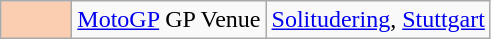<table class="wikitable">
<tr>
<td width=40px align=center style="background-color:#FBCEB1"></td>
<td><a href='#'>MotoGP</a> GP Venue</td>
<td><a href='#'>Solitudering</a>, <a href='#'>Stuttgart</a></td>
</tr>
</table>
